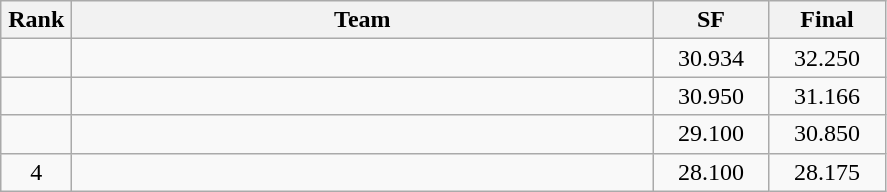<table class=wikitable style="text-align:center">
<tr>
<th width=40>Rank</th>
<th width=380>Team</th>
<th width=70>SF</th>
<th width=70>Final</th>
</tr>
<tr>
<td></td>
<td align=left></td>
<td>30.934</td>
<td>32.250</td>
</tr>
<tr>
<td></td>
<td align=left></td>
<td>30.950</td>
<td>31.166</td>
</tr>
<tr>
<td></td>
<td align=left></td>
<td>29.100</td>
<td>30.850</td>
</tr>
<tr>
<td>4</td>
<td align=left></td>
<td>28.100</td>
<td>28.175</td>
</tr>
</table>
